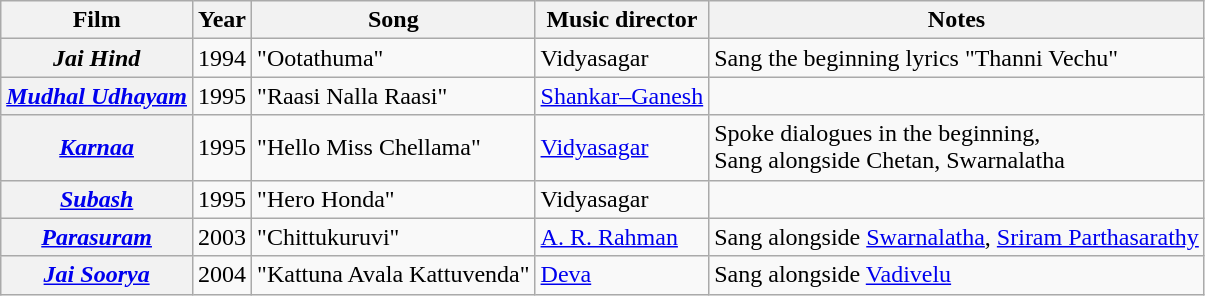<table class="wikitable sortable plainrowheaders">
<tr>
<th>Film</th>
<th>Year</th>
<th>Song</th>
<th>Music director</th>
<th>Notes</th>
</tr>
<tr>
<th scope="row"><em>Jai Hind</em></th>
<td>1994</td>
<td>"Ootathuma"</td>
<td>Vidyasagar</td>
<td>Sang the beginning lyrics "Thanni Vechu"</td>
</tr>
<tr>
<th scope="row"><em><a href='#'>Mudhal Udhayam</a></em></th>
<td>1995</td>
<td>"Raasi Nalla Raasi"</td>
<td><a href='#'>Shankar–Ganesh</a></td>
<td></td>
</tr>
<tr>
<th scope="row"><em><a href='#'>Karnaa</a></em></th>
<td>1995</td>
<td>"Hello Miss Chellama"</td>
<td><a href='#'>Vidyasagar</a></td>
<td>Spoke dialogues in the beginning,<br>Sang alongside Chetan, Swarnalatha</td>
</tr>
<tr>
<th scope="row"><em><a href='#'>Subash</a></em></th>
<td>1995</td>
<td>"Hero Honda"</td>
<td>Vidyasagar</td>
<td></td>
</tr>
<tr>
<th scope="row"><em><a href='#'>Parasuram</a></em></th>
<td>2003</td>
<td>"Chittukuruvi"</td>
<td><a href='#'>A. R. Rahman</a></td>
<td>Sang alongside <a href='#'>Swarnalatha</a>, <a href='#'>Sriram Parthasarathy</a></td>
</tr>
<tr>
<th scope="row"><em><a href='#'>Jai Soorya</a></em></th>
<td>2004</td>
<td>"Kattuna Avala Kattuvenda"</td>
<td><a href='#'>Deva</a></td>
<td>Sang alongside <a href='#'>Vadivelu</a></td>
</tr>
</table>
